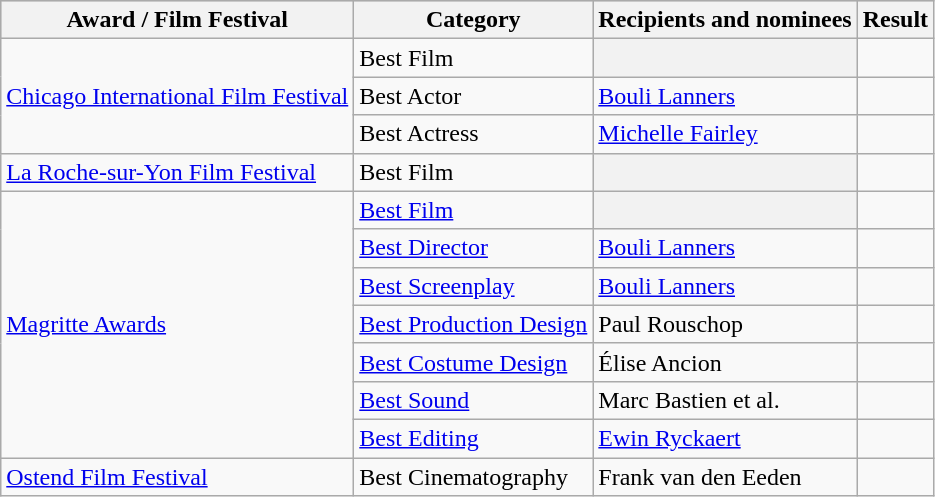<table class="wikitable plainrowheaders sortable">
<tr style="background:#ccc; text-align:center;">
<th scope="col">Award / Film Festival</th>
<th scope="col">Category</th>
<th scope="col">Recipients and nominees</th>
<th scope="col">Result</th>
</tr>
<tr>
<td rowspan=3><a href='#'>Chicago International Film Festival</a></td>
<td>Best Film</td>
<th></th>
<td></td>
</tr>
<tr>
<td>Best Actor</td>
<td><a href='#'>Bouli Lanners</a></td>
<td></td>
</tr>
<tr>
<td>Best Actress</td>
<td><a href='#'>Michelle Fairley</a></td>
<td></td>
</tr>
<tr>
<td><a href='#'>La Roche-sur-Yon Film Festival</a></td>
<td>Best Film</td>
<th></th>
<td></td>
</tr>
<tr>
<td rowspan=7><a href='#'>Magritte Awards</a></td>
<td><a href='#'>Best Film</a></td>
<th></th>
<td></td>
</tr>
<tr>
<td><a href='#'>Best Director</a></td>
<td><a href='#'>Bouli Lanners</a></td>
<td></td>
</tr>
<tr>
<td><a href='#'>Best Screenplay</a></td>
<td><a href='#'>Bouli Lanners</a></td>
<td></td>
</tr>
<tr>
<td><a href='#'>Best Production Design</a></td>
<td>Paul Rouschop</td>
<td></td>
</tr>
<tr>
<td><a href='#'>Best Costume Design</a></td>
<td>Élise Ancion</td>
<td></td>
</tr>
<tr>
<td><a href='#'>Best Sound</a></td>
<td>Marc Bastien et al.</td>
<td></td>
</tr>
<tr>
<td><a href='#'>Best Editing</a></td>
<td><a href='#'>Ewin Ryckaert</a></td>
<td></td>
</tr>
<tr>
<td><a href='#'>Ostend Film Festival</a></td>
<td>Best Cinematography</td>
<td>Frank van den Eeden</td>
<td></td>
</tr>
</table>
